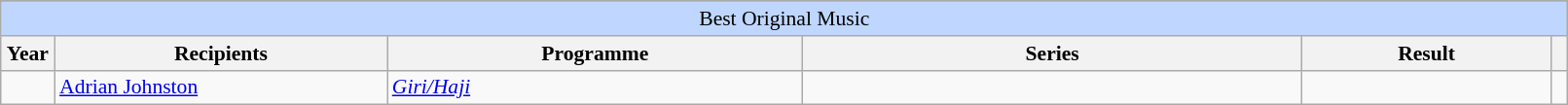<table class="wikitable plainrowheaders" style="font-size: 90%" width=85%>
<tr>
</tr>
<tr ---- bgcolor="#bfd7ff">
<td colspan=6 align=center>Best Original Music</td>
</tr>
<tr ---- bgcolor="#ebf5ff">
<th scope="col" style="width:2%;">Year</th>
<th scope="col" style="width:20%;">Recipients</th>
<th scope="col" style="width:25%;">Programme</th>
<th scope="col" style="width:30%;">Series</th>
<th scope="col" style="width:15%;">Result</th>
<th scope="col" class="unsortable" style="width:1%;"></th>
</tr>
<tr>
<td></td>
<td><a href='#'>Adrian Johnston</a></td>
<td><em><a href='#'>Giri/Haji</a></em></td>
<td></td>
<td></td>
<td></td>
</tr>
</table>
